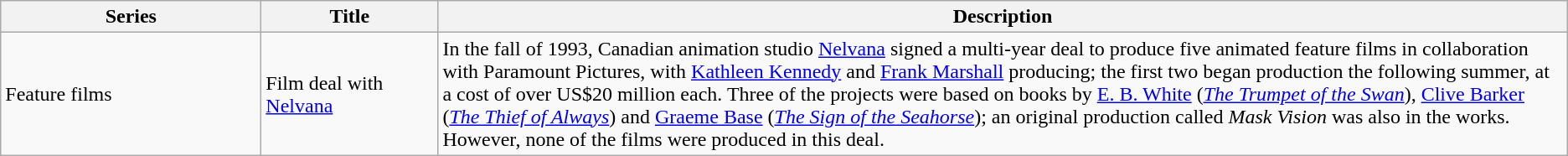<table class="wikitable">
<tr>
<th style="width:150pt;">Series</th>
<th style="width:100pt;">Title</th>
<th>Description</th>
</tr>
<tr>
<td>Feature films</td>
<td>Film deal with <a href='#'>Nelvana</a></td>
<td>In the fall of 1993, Canadian animation studio <a href='#'>Nelvana</a> signed a multi-year deal to produce five animated feature films in collaboration with Paramount Pictures, with <a href='#'>Kathleen Kennedy</a> and <a href='#'>Frank Marshall</a> producing; the first two began production the following summer, at a cost of over US$20 million each. Three of the projects were based on books by <a href='#'>E. B. White</a> (<em><a href='#'>The Trumpet of the Swan</a></em>), <a href='#'>Clive Barker</a> (<em><a href='#'>The Thief of Always</a></em>) and <a href='#'>Graeme Base</a> (<em><a href='#'>The Sign of the Seahorse</a></em>); an original production called <em>Mask Vision</em> was also in the works. However, none of the films were produced in this deal.</td>
</tr>
</table>
